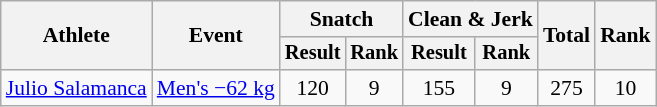<table class="wikitable" style="font-size:90%">
<tr>
<th rowspan="2">Athlete</th>
<th rowspan="2">Event</th>
<th colspan="2">Snatch</th>
<th colspan="2">Clean & Jerk</th>
<th rowspan="2">Total</th>
<th rowspan="2">Rank</th>
</tr>
<tr style="font-size:95%">
<th>Result</th>
<th>Rank</th>
<th>Result</th>
<th>Rank</th>
</tr>
<tr align=center>
<td align=left><a href='#'>Julio Salamanca</a></td>
<td align=left><a href='#'>Men's −62 kg</a></td>
<td>120</td>
<td>9</td>
<td>155</td>
<td>9</td>
<td>275</td>
<td>10</td>
</tr>
</table>
